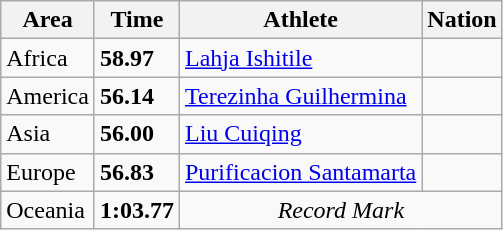<table class="wikitable">
<tr>
<th>Area</th>
<th>Time</th>
<th>Athlete</th>
<th>Nation</th>
</tr>
<tr>
<td>Africa</td>
<td><strong>58.97</strong></td>
<td><a href='#'>Lahja Ishitile</a></td>
<td></td>
</tr>
<tr>
<td>America</td>
<td><strong>56.14</strong></td>
<td><a href='#'>Terezinha Guilhermina</a></td>
<td></td>
</tr>
<tr>
<td>Asia</td>
<td><strong>56.00</strong> </td>
<td><a href='#'>Liu Cuiqing</a></td>
<td></td>
</tr>
<tr>
<td>Europe</td>
<td><strong>56.83</strong></td>
<td><a href='#'>Purificacion Santamarta</a></td>
<td></td>
</tr>
<tr>
<td>Oceania</td>
<td><strong>1:03.77</strong></td>
<td colspan="2" align="center"><em>Record Mark</em></td>
</tr>
</table>
